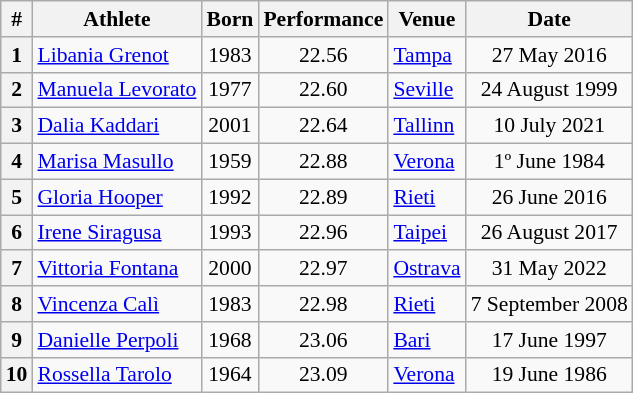<table class="wikitable" style="font-size:90%; text-align:center;">
<tr>
<th>#</th>
<th>Athlete</th>
<th>Born</th>
<th>Performance</th>
<th>Venue</th>
<th>Date</th>
</tr>
<tr>
<th>1</th>
<td align=left><a href='#'>Libania Grenot</a></td>
<td>1983</td>
<td>22.56</td>
<td align=left> <a href='#'>Tampa</a></td>
<td>27 May 2016</td>
</tr>
<tr>
<th>2</th>
<td align=left><a href='#'>Manuela Levorato</a></td>
<td>1977</td>
<td>22.60</td>
<td align=left> <a href='#'>Seville</a></td>
<td>24 August 1999</td>
</tr>
<tr>
<th>3</th>
<td align=left><a href='#'>Dalia Kaddari</a></td>
<td>2001</td>
<td>22.64</td>
<td align=left> <a href='#'>Tallinn</a></td>
<td>10 July 2021</td>
</tr>
<tr>
<th>4</th>
<td align=left><a href='#'>Marisa Masullo</a></td>
<td>1959</td>
<td>22.88</td>
<td align=left> <a href='#'>Verona</a></td>
<td>1º June 1984</td>
</tr>
<tr>
<th>5</th>
<td align=left><a href='#'>Gloria Hooper</a></td>
<td>1992</td>
<td>22.89</td>
<td align=left> <a href='#'>Rieti</a></td>
<td>26 June 2016</td>
</tr>
<tr>
<th>6</th>
<td align=left><a href='#'>Irene Siragusa</a></td>
<td>1993</td>
<td>22.96</td>
<td align=left> <a href='#'>Taipei</a></td>
<td>26 August 2017</td>
</tr>
<tr>
<th>7</th>
<td align=left><a href='#'>Vittoria Fontana</a></td>
<td>2000</td>
<td>22.97</td>
<td align=left> <a href='#'>Ostrava</a></td>
<td>31 May 2022</td>
</tr>
<tr>
<th>8</th>
<td align=left><a href='#'>Vincenza Calì</a></td>
<td>1983</td>
<td>22.98</td>
<td align=left> <a href='#'>Rieti</a></td>
<td>7 September 2008</td>
</tr>
<tr>
<th>9</th>
<td align=left><a href='#'>Danielle Perpoli</a></td>
<td>1968</td>
<td>23.06</td>
<td align=left> <a href='#'>Bari</a></td>
<td>17 June 1997</td>
</tr>
<tr>
<th>10</th>
<td align=left><a href='#'>Rossella Tarolo</a></td>
<td>1964</td>
<td>23.09</td>
<td align=left> <a href='#'>Verona</a></td>
<td>19 June 1986</td>
</tr>
</table>
